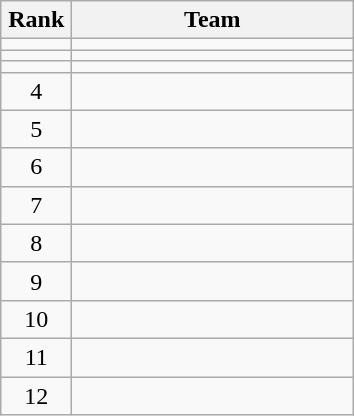<table class="wikitable" style="text-align: center;">
<tr>
<th width=40>Rank</th>
<th width=180>Team</th>
</tr>
<tr>
<td></td>
<td align=left></td>
</tr>
<tr>
<td></td>
<td align=left></td>
</tr>
<tr>
<td></td>
<td align=left></td>
</tr>
<tr>
<td>4</td>
<td align=left></td>
</tr>
<tr>
<td>5</td>
<td align=left></td>
</tr>
<tr>
<td>6</td>
<td align=left></td>
</tr>
<tr>
<td>7</td>
<td align=left></td>
</tr>
<tr>
<td>8</td>
<td align=left></td>
</tr>
<tr>
<td>9</td>
<td align=left></td>
</tr>
<tr>
<td>10</td>
<td align=left></td>
</tr>
<tr>
<td>11</td>
<td align=left></td>
</tr>
<tr>
<td>12</td>
<td align=left></td>
</tr>
</table>
